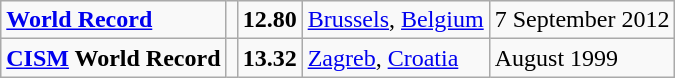<table class="wikitable">
<tr>
<td><strong><a href='#'>World Record</a></strong></td>
<td></td>
<td><strong>12.80</strong></td>
<td><a href='#'>Brussels</a>, <a href='#'>Belgium</a></td>
<td>7 September 2012</td>
</tr>
<tr>
<td><strong><a href='#'>CISM</a> World Record</strong></td>
<td></td>
<td><strong>13.32</strong></td>
<td><a href='#'>Zagreb</a>, <a href='#'>Croatia</a></td>
<td>August 1999</td>
</tr>
</table>
